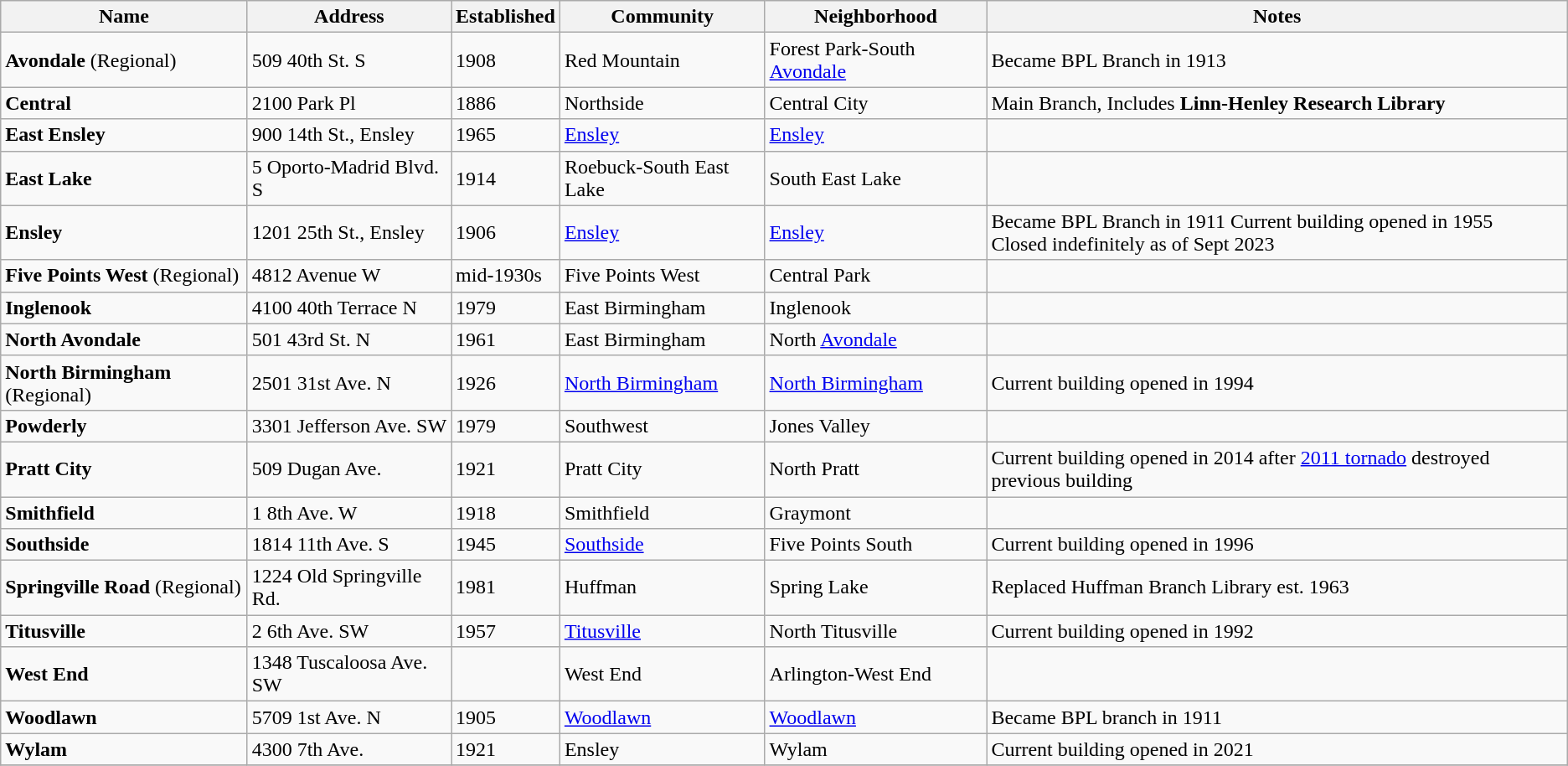<table class="wikitable sortable">
<tr>
<th>Name</th>
<th>Address</th>
<th>Established</th>
<th>Community</th>
<th>Neighborhood</th>
<th>Notes</th>
</tr>
<tr>
<td><strong>Avondale</strong> (Regional)</td>
<td>509 40th St. S</td>
<td>1908</td>
<td>Red Mountain</td>
<td>Forest Park-South <a href='#'>Avondale</a></td>
<td>Became BPL Branch in 1913</td>
</tr>
<tr>
<td><strong>Central</strong></td>
<td>2100 Park Pl</td>
<td>1886</td>
<td>Northside</td>
<td>Central City</td>
<td>Main Branch, Includes <strong>Linn-Henley Research Library</strong></td>
</tr>
<tr>
<td><strong>East Ensley</strong></td>
<td>900 14th St., Ensley</td>
<td>1965</td>
<td><a href='#'>Ensley</a></td>
<td><a href='#'>Ensley</a></td>
<td></td>
</tr>
<tr>
<td><strong>East Lake</strong></td>
<td>5 Oporto-Madrid Blvd. S</td>
<td>1914</td>
<td>Roebuck-South East Lake</td>
<td>South East Lake</td>
<td></td>
</tr>
<tr>
<td><strong>Ensley</strong></td>
<td>1201 25th St., Ensley</td>
<td>1906</td>
<td><a href='#'>Ensley</a></td>
<td><a href='#'>Ensley</a></td>
<td>Became BPL Branch in 1911 Current building opened in 1955<br>Closed indefinitely as of Sept 2023</td>
</tr>
<tr>
<td><strong>Five Points West</strong> (Regional)</td>
<td>4812 Avenue W</td>
<td>mid-1930s</td>
<td>Five Points West</td>
<td>Central Park</td>
<td></td>
</tr>
<tr>
<td><strong>Inglenook</strong></td>
<td>4100 40th Terrace N</td>
<td>1979</td>
<td>East Birmingham</td>
<td>Inglenook</td>
<td></td>
</tr>
<tr>
<td><strong>North Avondale</strong></td>
<td>501 43rd St. N</td>
<td>1961</td>
<td>East Birmingham</td>
<td>North <a href='#'>Avondale</a></td>
<td></td>
</tr>
<tr>
<td><strong>North Birmingham</strong> (Regional)</td>
<td>2501 31st Ave. N</td>
<td>1926</td>
<td><a href='#'>North Birmingham</a></td>
<td><a href='#'>North Birmingham</a></td>
<td>Current building opened in 1994</td>
</tr>
<tr>
<td><strong>Powderly</strong></td>
<td>3301 Jefferson Ave. SW</td>
<td>1979</td>
<td>Southwest</td>
<td>Jones Valley</td>
<td></td>
</tr>
<tr>
<td><strong>Pratt City</strong></td>
<td>509 Dugan Ave.</td>
<td>1921</td>
<td>Pratt City</td>
<td>North Pratt</td>
<td>Current building opened in 2014 after <a href='#'>2011 tornado</a> destroyed previous building</td>
</tr>
<tr>
<td><strong>Smithfield</strong></td>
<td>1 8th Ave. W</td>
<td>1918</td>
<td>Smithfield</td>
<td>Graymont</td>
<td></td>
</tr>
<tr>
<td><strong>Southside</strong></td>
<td>1814 11th Ave. S</td>
<td>1945</td>
<td><a href='#'>Southside</a></td>
<td>Five Points South</td>
<td>Current building opened in 1996</td>
</tr>
<tr>
<td><strong>Springville Road</strong> (Regional)</td>
<td>1224 Old Springville Rd.</td>
<td>1981</td>
<td>Huffman</td>
<td>Spring Lake</td>
<td>Replaced Huffman Branch Library est. 1963</td>
</tr>
<tr>
<td><strong>Titusville</strong></td>
<td>2 6th Ave. SW</td>
<td>1957</td>
<td><a href='#'>Titusville</a></td>
<td>North Titusville</td>
<td>Current building opened in 1992</td>
</tr>
<tr>
<td><strong>West End</strong></td>
<td>1348 Tuscaloosa Ave. SW</td>
<td></td>
<td>West End</td>
<td>Arlington-West End</td>
<td></td>
</tr>
<tr>
<td><strong>Woodlawn</strong></td>
<td>5709 1st Ave. N</td>
<td>1905</td>
<td><a href='#'>Woodlawn</a></td>
<td><a href='#'>Woodlawn</a></td>
<td>Became BPL branch in 1911</td>
</tr>
<tr>
<td><strong>Wylam</strong></td>
<td>4300 7th Ave.</td>
<td>1921</td>
<td>Ensley</td>
<td>Wylam</td>
<td>Current building opened in 2021  </td>
</tr>
<tr>
</tr>
</table>
